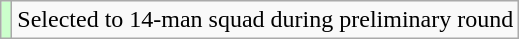<table class="wikitable">
<tr>
<td style="background: #ccffcc";></td>
<td>Selected to 14-man squad during preliminary round</td>
</tr>
</table>
